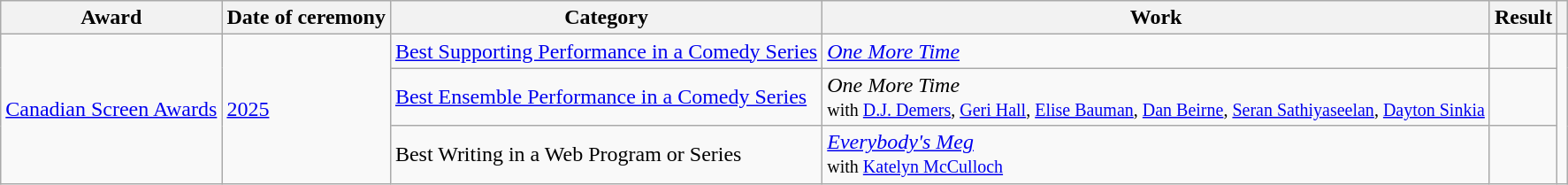<table class="wikitable sortable plainrowheaders">
<tr>
<th scope="col">Award</th>
<th scope="col">Date of ceremony</th>
<th scope="col">Category</th>
<th scope="col">Work</th>
<th scope="col">Result</th>
<th scope="col" class="unsortable"></th>
</tr>
<tr>
<td rowspan=3><a href='#'>Canadian Screen Awards</a></td>
<td rowspan=3><a href='#'>2025</a></td>
<td><a href='#'>Best Supporting Performance in a Comedy Series</a></td>
<td><em><a href='#'>One More Time</a></em></td>
<td></td>
<td rowspan=3></td>
</tr>
<tr>
<td><a href='#'>Best Ensemble Performance in a Comedy Series</a></td>
<td><em>One More Time</em><br><small>with <a href='#'>D.J. Demers</a>, <a href='#'>Geri Hall</a>, <a href='#'>Elise Bauman</a>, <a href='#'>Dan Beirne</a>, <a href='#'>Seran Sathiyaseelan</a>, <a href='#'>Dayton Sinkia</a></small></td>
<td></td>
</tr>
<tr>
<td>Best Writing in a Web Program or Series</td>
<td><em><a href='#'>Everybody's Meg</a></em><br><small>with <a href='#'>Katelyn McCulloch</a></small></td>
<td></td>
</tr>
</table>
